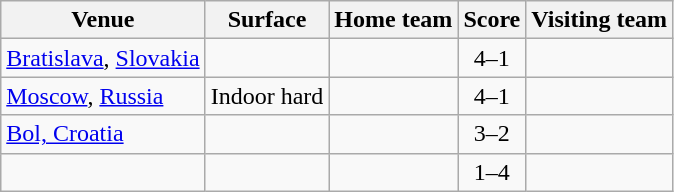<table class=wikitable style="border:1px solid #AAAAAA;">
<tr>
<th>Venue</th>
<th>Surface</th>
<th>Home team</th>
<th>Score</th>
<th>Visiting team</th>
</tr>
<tr>
<td><a href='#'>Bratislava</a>, <a href='#'>Slovakia</a></td>
<td></td>
<td><strong></strong></td>
<td align="center">4–1</td>
<td></td>
</tr>
<tr>
<td><a href='#'>Moscow</a>, <a href='#'>Russia</a></td>
<td>Indoor hard</td>
<td><strong></strong></td>
<td align="center">4–1</td>
<td></td>
</tr>
<tr>
<td><a href='#'>Bol, Croatia</a></td>
<td></td>
<td><strong></strong></td>
<td align="center">3–2</td>
<td></td>
</tr>
<tr>
<td></td>
<td></td>
<td></td>
<td align="center">1–4</td>
<td><strong></strong></td>
</tr>
</table>
